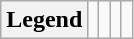<table class="wikitable">
<tr>
<th>Legend</th>
<td></td>
<td></td>
<td></td>
<td></td>
</tr>
</table>
